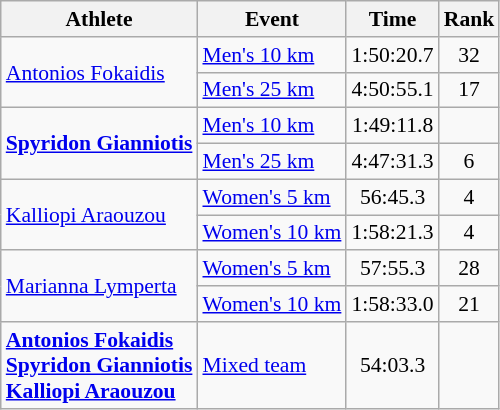<table class="wikitable" style="font-size:90%;">
<tr>
<th>Athlete</th>
<th>Event</th>
<th>Time</th>
<th>Rank</th>
</tr>
<tr align=center>
<td align=left rowspan=2><a href='#'>Antonios Fokaidis</a></td>
<td align=left><a href='#'>Men's 10 km</a></td>
<td>1:50:20.7</td>
<td>32</td>
</tr>
<tr align=center>
<td align=left><a href='#'>Men's 25 km</a></td>
<td>4:50:55.1</td>
<td>17</td>
</tr>
<tr align=center>
<td align=left rowspan=2><strong><a href='#'>Spyridon Gianniotis</a></strong></td>
<td align=left><a href='#'>Men's 10 km</a></td>
<td>1:49:11.8</td>
<td></td>
</tr>
<tr align=center>
<td align=left><a href='#'>Men's 25 km</a></td>
<td>4:47:31.3</td>
<td>6</td>
</tr>
<tr align=center>
<td align=left rowspan=2><a href='#'>Kalliopi Araouzou</a></td>
<td align=left><a href='#'>Women's 5 km</a></td>
<td>56:45.3</td>
<td>4</td>
</tr>
<tr align=center>
<td align=left><a href='#'>Women's 10 km</a></td>
<td>1:58:21.3</td>
<td>4</td>
</tr>
<tr align=center>
<td align=left rowspan=2><a href='#'>Marianna Lymperta</a></td>
<td align=left><a href='#'>Women's 5 km</a></td>
<td>57:55.3</td>
<td>28</td>
</tr>
<tr align=center>
<td align=left><a href='#'>Women's 10 km</a></td>
<td>1:58:33.0</td>
<td>21</td>
</tr>
<tr align=center>
<td align=left><strong><a href='#'>Antonios Fokaidis</a><br><a href='#'>Spyridon Gianniotis</a><br><a href='#'>Kalliopi Araouzou</a></strong></td>
<td align=left><a href='#'>Mixed team</a></td>
<td>54:03.3</td>
<td></td>
</tr>
</table>
